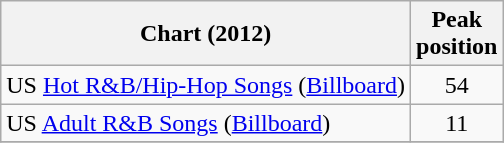<table class="wikitable sortable">
<tr>
<th>Chart (2012)</th>
<th>Peak<br>position</th>
</tr>
<tr>
<td>US <a href='#'>Hot R&B/Hip-Hop Songs</a> (<a href='#'>Billboard</a>)</td>
<td align="center">54</td>
</tr>
<tr>
<td>US <a href='#'>Adult R&B Songs</a> (<a href='#'>Billboard</a>)</td>
<td align="center">11</td>
</tr>
<tr>
</tr>
</table>
